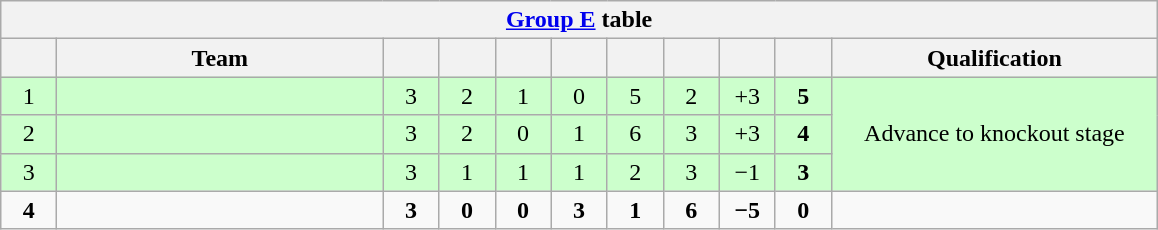<table class="wikitable" style="text-align:center">
<tr>
<th colspan="11"><a href='#'>Group E</a> table</th>
</tr>
<tr>
<th width="30"></th>
<th width="210">Team</th>
<th width="30"></th>
<th width="30"></th>
<th width="30"></th>
<th width="30"></th>
<th width="30"></th>
<th width="30"></th>
<th width="30"></th>
<th width="30"></th>
<th width="210">Qualification</th>
</tr>
<tr bgcolor="#ccffcc">
<td>1</td>
<td align="left"></td>
<td>3</td>
<td>2</td>
<td>1</td>
<td>0</td>
<td>5</td>
<td>2</td>
<td>+3</td>
<td><strong>5</strong></td>
<td rowspan="3">Advance to knockout stage</td>
</tr>
<tr bgcolor="#ccffcc">
<td>2</td>
<td align="left"></td>
<td>3</td>
<td>2</td>
<td>0</td>
<td>1</td>
<td>6</td>
<td>3</td>
<td>+3</td>
<td><strong>4</strong></td>
</tr>
<tr bgcolor="#ccffcc">
<td>3</td>
<td align="left"></td>
<td>3</td>
<td>1</td>
<td>1</td>
<td>1</td>
<td>2</td>
<td>3</td>
<td>−1</td>
<td><strong>3</strong></td>
</tr>
<tr>
<td><strong>4</strong></td>
<td align="left"><strong></strong></td>
<td><strong>3</strong></td>
<td><strong>0</strong></td>
<td><strong>0</strong></td>
<td><strong>3</strong></td>
<td><strong>1</strong></td>
<td><strong>6</strong></td>
<td><strong>−5</strong></td>
<td><strong>0</strong></td>
<td></td>
</tr>
</table>
